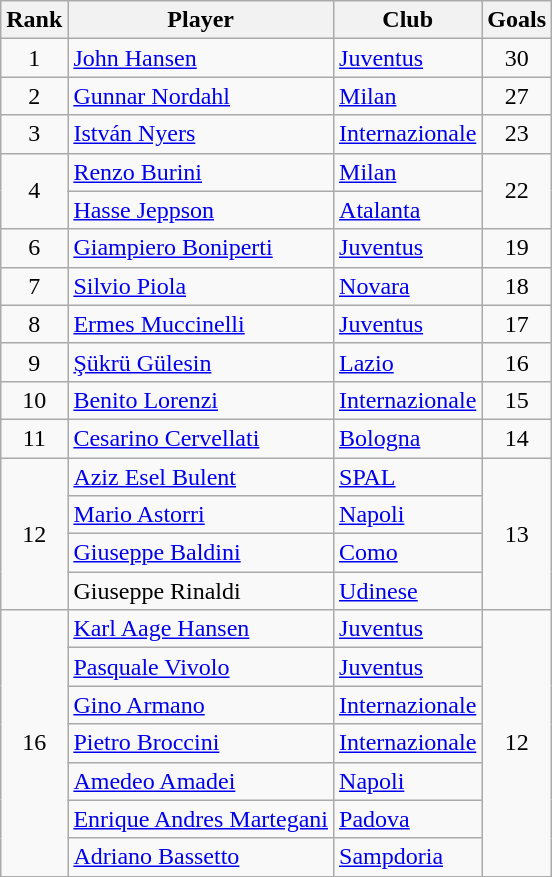<table class="wikitable" style="text-align:center">
<tr>
<th>Rank</th>
<th>Player</th>
<th>Club</th>
<th>Goals</th>
</tr>
<tr>
<td>1</td>
<td align="left"> <a href='#'>John Hansen</a></td>
<td align="left"><a href='#'>Juventus</a></td>
<td>30</td>
</tr>
<tr>
<td>2</td>
<td align="left"> <a href='#'>Gunnar Nordahl</a></td>
<td align="left"><a href='#'>Milan</a></td>
<td>27</td>
</tr>
<tr>
<td>3</td>
<td align="left"> <a href='#'>István Nyers</a></td>
<td align="left"><a href='#'>Internazionale</a></td>
<td>23</td>
</tr>
<tr>
<td rowspan="2">4</td>
<td align="left"> <a href='#'>Renzo Burini</a></td>
<td align="left"><a href='#'>Milan</a></td>
<td rowspan="2">22</td>
</tr>
<tr>
<td align="left"> <a href='#'>Hasse Jeppson</a></td>
<td align="left"><a href='#'>Atalanta</a></td>
</tr>
<tr>
<td>6</td>
<td align="left"> <a href='#'>Giampiero Boniperti</a></td>
<td align="left"><a href='#'>Juventus</a></td>
<td>19</td>
</tr>
<tr>
<td>7</td>
<td align="left"> <a href='#'>Silvio Piola</a></td>
<td align="left"><a href='#'>Novara</a></td>
<td>18</td>
</tr>
<tr>
<td>8</td>
<td align="left"> <a href='#'>Ermes Muccinelli</a></td>
<td align="left"><a href='#'>Juventus</a></td>
<td>17</td>
</tr>
<tr>
<td>9</td>
<td align="left"> <a href='#'>Şükrü Gülesin</a></td>
<td align="left"><a href='#'>Lazio</a></td>
<td>16</td>
</tr>
<tr>
<td>10</td>
<td align="left"> <a href='#'>Benito Lorenzi</a></td>
<td align="left"><a href='#'>Internazionale</a></td>
<td>15</td>
</tr>
<tr>
<td>11</td>
<td align="left"> <a href='#'>Cesarino Cervellati</a></td>
<td align="left"><a href='#'>Bologna</a></td>
<td>14</td>
</tr>
<tr>
<td rowspan="4">12</td>
<td align="left"> <a href='#'>Aziz Esel Bulent</a></td>
<td align="left"><a href='#'>SPAL</a></td>
<td rowspan="4">13</td>
</tr>
<tr>
<td align="left"> <a href='#'>Mario Astorri</a></td>
<td align="left"><a href='#'>Napoli</a></td>
</tr>
<tr>
<td align="left"> <a href='#'>Giuseppe Baldini</a></td>
<td align="left"><a href='#'>Como</a></td>
</tr>
<tr>
<td align="left"> Giuseppe Rinaldi</td>
<td align="left"><a href='#'>Udinese</a></td>
</tr>
<tr>
<td rowspan="7">16</td>
<td align="left"> <a href='#'>Karl Aage Hansen</a></td>
<td align="left"><a href='#'>Juventus</a></td>
<td rowspan="7">12</td>
</tr>
<tr>
<td align="left"> <a href='#'>Pasquale Vivolo</a></td>
<td align="left"><a href='#'>Juventus</a></td>
</tr>
<tr>
<td align="left"> <a href='#'>Gino Armano</a></td>
<td align="left"><a href='#'>Internazionale</a></td>
</tr>
<tr>
<td align="left"> <a href='#'>Pietro Broccini</a></td>
<td align="left"><a href='#'>Internazionale</a></td>
</tr>
<tr>
<td align="left"> <a href='#'>Amedeo Amadei</a></td>
<td align="left"><a href='#'>Napoli</a></td>
</tr>
<tr>
<td align="left"> <a href='#'>Enrique Andres Martegani</a></td>
<td align="left"><a href='#'>Padova</a></td>
</tr>
<tr>
<td align="left"> <a href='#'>Adriano Bassetto</a></td>
<td align="left"><a href='#'>Sampdoria</a></td>
</tr>
</table>
